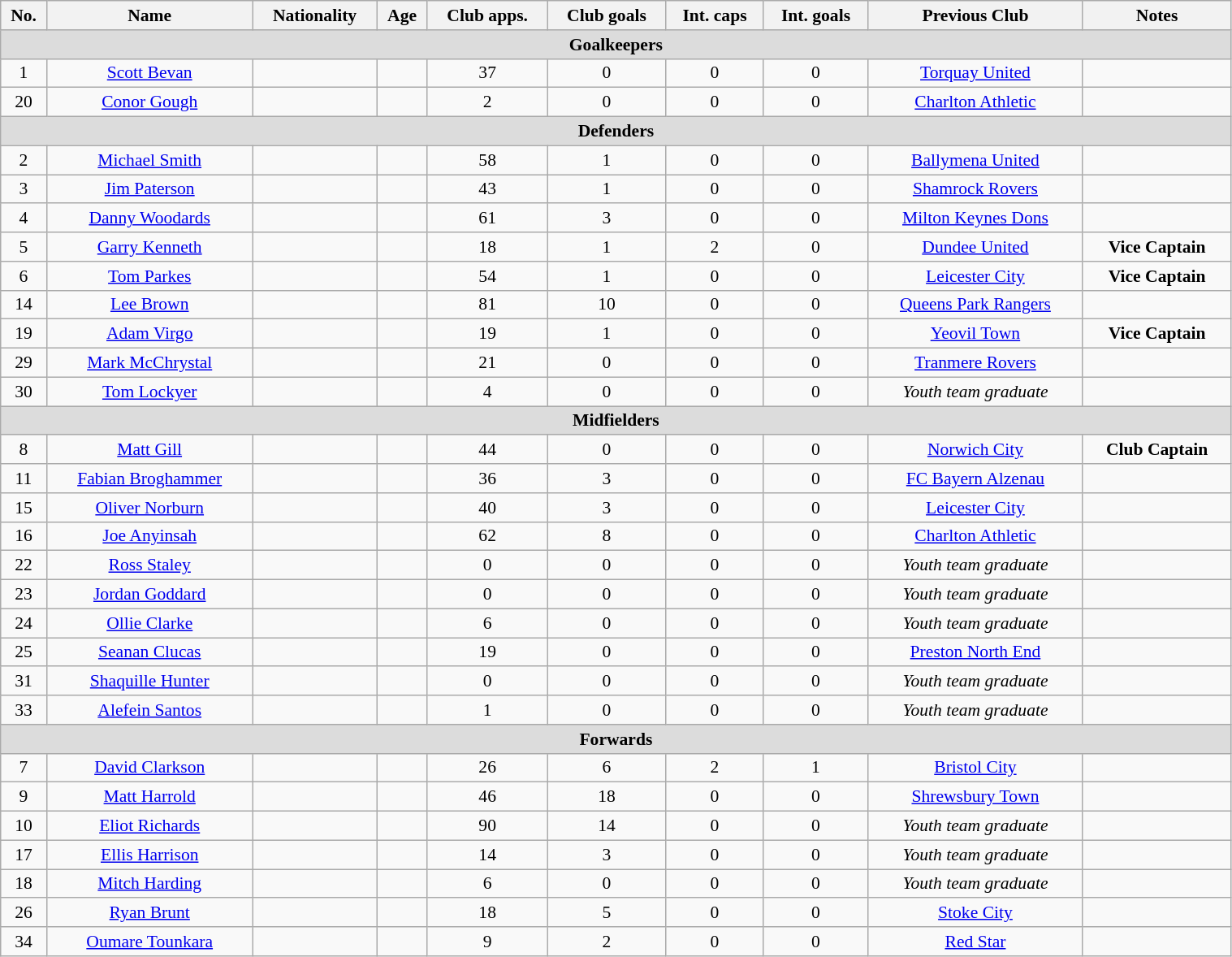<table class="wikitable"  style="text-align:center; font-size:90%; width:80%;">
<tr>
<th>No.</th>
<th>Name</th>
<th>Nationality</th>
<th>Age</th>
<th>Club apps.</th>
<th>Club goals</th>
<th>Int. caps</th>
<th>Int. goals</th>
<th>Previous Club</th>
<th>Notes</th>
</tr>
<tr>
<th colspan="11"  style="background:#dcdcdc; text-align:center;">Goalkeepers</th>
</tr>
<tr>
<td>1</td>
<td><a href='#'>Scott Bevan</a></td>
<td></td>
<td></td>
<td>37</td>
<td>0</td>
<td>0</td>
<td>0</td>
<td><a href='#'>Torquay United</a></td>
<td></td>
</tr>
<tr>
<td>20</td>
<td><a href='#'>Conor Gough</a></td>
<td></td>
<td></td>
<td>2</td>
<td>0</td>
<td>0</td>
<td>0</td>
<td><a href='#'>Charlton Athletic</a></td>
<td></td>
</tr>
<tr>
<th colspan="11"  style="background:#dcdcdc; text-align:center;">Defenders</th>
</tr>
<tr>
<td>2</td>
<td><a href='#'>Michael Smith</a></td>
<td></td>
<td></td>
<td>58</td>
<td>1</td>
<td>0</td>
<td>0</td>
<td><a href='#'>Ballymena United</a></td>
<td></td>
</tr>
<tr>
<td>3</td>
<td><a href='#'>Jim Paterson</a></td>
<td></td>
<td></td>
<td>43</td>
<td>1</td>
<td>0</td>
<td>0</td>
<td><a href='#'>Shamrock Rovers</a></td>
<td></td>
</tr>
<tr>
<td>4</td>
<td><a href='#'>Danny Woodards</a></td>
<td></td>
<td></td>
<td>61</td>
<td>3</td>
<td>0</td>
<td>0</td>
<td><a href='#'>Milton Keynes Dons</a></td>
<td></td>
</tr>
<tr>
<td>5</td>
<td><a href='#'>Garry Kenneth</a></td>
<td></td>
<td></td>
<td>18</td>
<td>1</td>
<td>2</td>
<td>0</td>
<td><a href='#'>Dundee United</a></td>
<td><strong>Vice Captain</strong></td>
</tr>
<tr>
<td>6</td>
<td><a href='#'>Tom Parkes</a></td>
<td></td>
<td></td>
<td>54</td>
<td>1</td>
<td>0</td>
<td>0</td>
<td><a href='#'>Leicester City</a></td>
<td><strong>Vice Captain</strong></td>
</tr>
<tr>
<td>14</td>
<td><a href='#'>Lee Brown</a></td>
<td></td>
<td></td>
<td>81</td>
<td>10</td>
<td>0</td>
<td>0</td>
<td><a href='#'>Queens Park Rangers</a></td>
<td></td>
</tr>
<tr>
<td>19</td>
<td><a href='#'>Adam Virgo</a></td>
<td></td>
<td></td>
<td>19</td>
<td>1</td>
<td>0</td>
<td>0</td>
<td><a href='#'>Yeovil Town</a></td>
<td><strong>Vice Captain</strong></td>
</tr>
<tr>
<td>29</td>
<td><a href='#'>Mark McChrystal</a></td>
<td></td>
<td></td>
<td>21</td>
<td>0</td>
<td>0</td>
<td>0</td>
<td><a href='#'>Tranmere Rovers</a></td>
<td></td>
</tr>
<tr>
<td>30</td>
<td><a href='#'>Tom Lockyer</a></td>
<td></td>
<td></td>
<td>4</td>
<td>0</td>
<td>0</td>
<td>0</td>
<td><em>Youth team graduate</em></td>
<td></td>
</tr>
<tr>
<th colspan="11"  style="background:#dcdcdc; text-align:center;">Midfielders</th>
</tr>
<tr>
<td>8</td>
<td><a href='#'>Matt Gill</a></td>
<td></td>
<td></td>
<td>44</td>
<td>0</td>
<td>0</td>
<td>0</td>
<td><a href='#'>Norwich City</a></td>
<td><strong>Club Captain</strong></td>
</tr>
<tr>
<td>11</td>
<td><a href='#'>Fabian Broghammer</a></td>
<td></td>
<td></td>
<td>36</td>
<td>3</td>
<td>0</td>
<td>0</td>
<td><a href='#'>FC Bayern Alzenau</a></td>
<td></td>
</tr>
<tr>
<td>15</td>
<td><a href='#'>Oliver Norburn</a></td>
<td></td>
<td></td>
<td>40</td>
<td>3</td>
<td>0</td>
<td>0</td>
<td><a href='#'>Leicester City</a></td>
<td></td>
</tr>
<tr>
<td>16</td>
<td><a href='#'>Joe Anyinsah</a></td>
<td></td>
<td></td>
<td>62</td>
<td>8</td>
<td>0</td>
<td>0</td>
<td><a href='#'>Charlton Athletic</a></td>
<td></td>
</tr>
<tr>
<td>22</td>
<td><a href='#'>Ross Staley</a></td>
<td></td>
<td></td>
<td>0</td>
<td>0</td>
<td>0</td>
<td>0</td>
<td><em>Youth team graduate</em></td>
<td></td>
</tr>
<tr>
<td>23</td>
<td><a href='#'>Jordan Goddard</a></td>
<td></td>
<td></td>
<td>0</td>
<td>0</td>
<td>0</td>
<td>0</td>
<td><em>Youth team graduate</em></td>
<td></td>
</tr>
<tr>
<td>24</td>
<td><a href='#'>Ollie Clarke</a></td>
<td></td>
<td></td>
<td>6</td>
<td>0</td>
<td>0</td>
<td>0</td>
<td><em>Youth team graduate</em></td>
<td></td>
</tr>
<tr>
<td>25</td>
<td><a href='#'>Seanan Clucas</a></td>
<td></td>
<td></td>
<td>19</td>
<td>0</td>
<td>0</td>
<td>0</td>
<td><a href='#'>Preston North End</a></td>
<td></td>
</tr>
<tr>
<td>31</td>
<td><a href='#'>Shaquille Hunter</a></td>
<td></td>
<td></td>
<td>0</td>
<td>0</td>
<td>0</td>
<td>0</td>
<td><em>Youth team graduate</em></td>
<td></td>
</tr>
<tr>
<td>33</td>
<td><a href='#'>Alefein Santos</a></td>
<td></td>
<td></td>
<td>1</td>
<td>0</td>
<td>0</td>
<td>0</td>
<td><em>Youth team graduate</em></td>
<td></td>
</tr>
<tr>
<th colspan="11"  style="background:#dcdcdc; text-align:center;">Forwards</th>
</tr>
<tr>
<td>7</td>
<td><a href='#'>David Clarkson</a></td>
<td></td>
<td></td>
<td>26</td>
<td>6</td>
<td>2</td>
<td>1</td>
<td><a href='#'>Bristol City</a></td>
<td></td>
</tr>
<tr>
<td>9</td>
<td><a href='#'>Matt Harrold</a></td>
<td></td>
<td></td>
<td>46</td>
<td>18</td>
<td>0</td>
<td>0</td>
<td><a href='#'>Shrewsbury Town</a></td>
<td></td>
</tr>
<tr>
<td>10</td>
<td><a href='#'>Eliot Richards</a></td>
<td></td>
<td></td>
<td>90</td>
<td>14</td>
<td>0</td>
<td>0</td>
<td><em>Youth team graduate</em></td>
<td></td>
</tr>
<tr>
<td>17</td>
<td><a href='#'>Ellis Harrison</a></td>
<td></td>
<td></td>
<td>14</td>
<td>3</td>
<td>0</td>
<td>0</td>
<td><em>Youth team graduate</em></td>
<td></td>
</tr>
<tr>
<td>18</td>
<td><a href='#'>Mitch Harding</a></td>
<td></td>
<td></td>
<td>6</td>
<td>0</td>
<td>0</td>
<td>0</td>
<td><em>Youth team graduate</em></td>
<td></td>
</tr>
<tr>
<td>26</td>
<td><a href='#'>Ryan Brunt</a></td>
<td></td>
<td></td>
<td>18</td>
<td>5</td>
<td>0</td>
<td>0</td>
<td><a href='#'>Stoke City</a></td>
<td></td>
</tr>
<tr>
<td>34</td>
<td><a href='#'>Oumare Tounkara</a></td>
<td></td>
<td></td>
<td>9</td>
<td>2</td>
<td>0</td>
<td>0</td>
<td><a href='#'>Red Star</a></td>
<td></td>
</tr>
</table>
